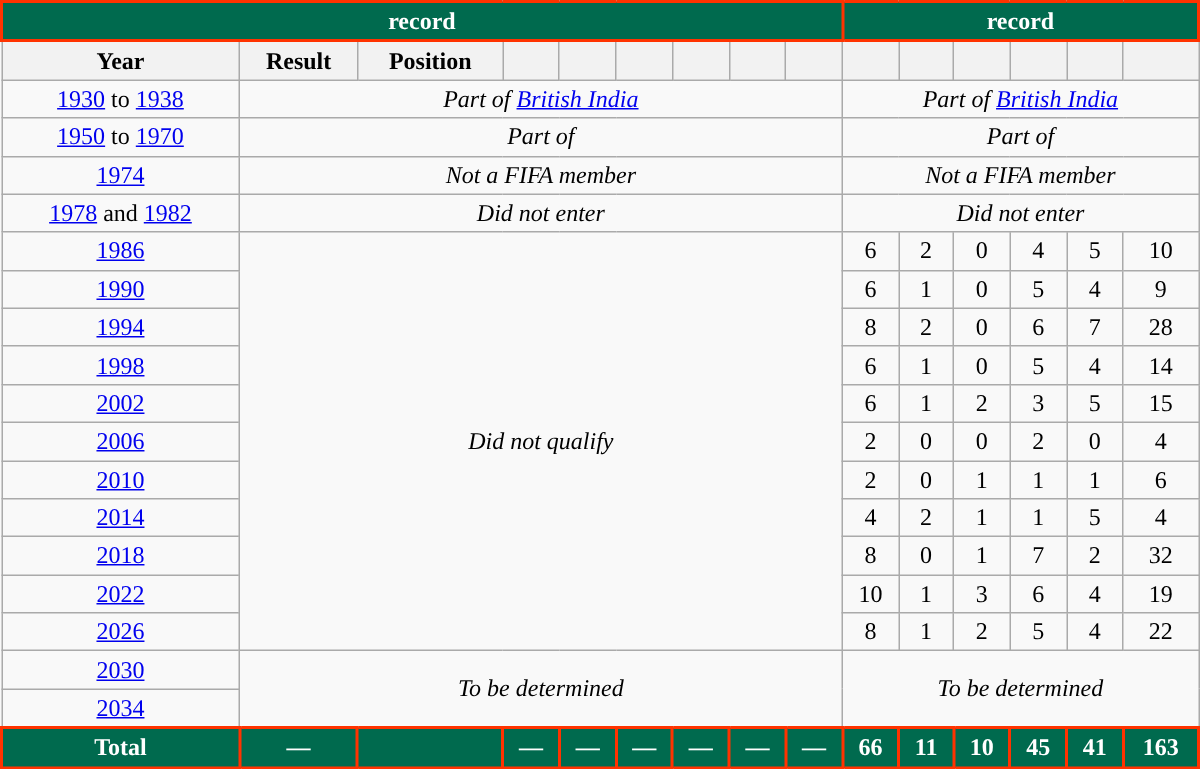<table class="wikitable" style="text-align: center; width: 800px">
<tr>
<th colspan=9 style="background: #006a4e;border: 2px solid #ff3300;color: #FFFFFF;"><a href='#'></a> record</th>
<th colspan=7 style="background: #006a4e;border: 2px solid #ff3300;color: #FFFFFF;"><a href='#'></a> record</th>
</tr>
<tr>
<th>Year</th>
<th>Result</th>
<th>Position</th>
<th></th>
<th></th>
<th></th>
<th></th>
<th></th>
<th></th>
<th></th>
<th></th>
<th></th>
<th></th>
<th></th>
<th></th>
</tr>
<tr>
<td><a href='#'>1930</a> to <a href='#'>1938</a></td>
<td colspan=8><em>Part of  <a href='#'>British India</a></em></td>
<td colspan=6><em>Part of  <a href='#'>British India</a></em></td>
</tr>
<tr>
<td><a href='#'>1950</a> to <a href='#'>1970</a></td>
<td colspan=8><em>Part of </em></td>
<td colspan=6><em>Part of </em></td>
</tr>
<tr>
<td> <a href='#'>1974</a></td>
<td colspan=8><em>Not a FIFA member</em></td>
<td colspan=6><em>Not a FIFA member</em></td>
</tr>
<tr>
<td><a href='#'>1978</a> and <a href='#'>1982</a></td>
<td colspan=8><em>Did not enter</em></td>
<td colspan=6><em>Did not enter</em></td>
</tr>
<tr>
<td> <a href='#'>1986</a></td>
<td rowspan=11 colspan=8><em>Did not qualify</em></td>
<td>6</td>
<td>2</td>
<td>0</td>
<td>4</td>
<td>5</td>
<td>10</td>
</tr>
<tr>
<td> <a href='#'>1990</a></td>
<td>6</td>
<td>1</td>
<td>0</td>
<td>5</td>
<td>4</td>
<td>9</td>
</tr>
<tr>
<td> <a href='#'>1994</a></td>
<td>8</td>
<td>2</td>
<td>0</td>
<td>6</td>
<td>7</td>
<td>28</td>
</tr>
<tr>
<td> <a href='#'>1998</a></td>
<td>6</td>
<td>1</td>
<td>0</td>
<td>5</td>
<td>4</td>
<td>14</td>
</tr>
<tr>
<td>  <a href='#'>2002</a></td>
<td>6</td>
<td>1</td>
<td>2</td>
<td>3</td>
<td>5</td>
<td>15</td>
</tr>
<tr>
<td> <a href='#'>2006</a></td>
<td>2</td>
<td>0</td>
<td>0</td>
<td>2</td>
<td>0</td>
<td>4</td>
</tr>
<tr>
<td> <a href='#'>2010</a></td>
<td>2</td>
<td>0</td>
<td>1</td>
<td>1</td>
<td>1</td>
<td>6</td>
</tr>
<tr>
<td> <a href='#'>2014</a></td>
<td>4</td>
<td>2</td>
<td>1</td>
<td>1</td>
<td>5</td>
<td>4</td>
</tr>
<tr>
<td> <a href='#'>2018</a></td>
<td>8</td>
<td>0</td>
<td>1</td>
<td>7</td>
<td>2</td>
<td>32</td>
</tr>
<tr>
<td> <a href='#'>2022</a></td>
<td>10</td>
<td>1</td>
<td>3</td>
<td>6</td>
<td>4</td>
<td>19</td>
</tr>
<tr>
<td>   <a href='#'>2026</a></td>
<td>8</td>
<td>1</td>
<td>2</td>
<td>5</td>
<td>4</td>
<td>22</td>
</tr>
<tr>
<td>   <a href='#'>2030</a></td>
<td colspan=8 rowspan=2><em>To be determined</em></td>
<td colspan=8 rowspan=2><em>To be determined</em></td>
</tr>
<tr>
<td> <a href='#'>2034</a></td>
</tr>
<tr>
<td style="background: #006a4e;border: 2px solid #ff3300;color:white; "><strong>Total</strong></td>
<td style="background: #006a4e;border: 2px solid #ff3300;color:white; "><strong>—</strong></td>
<td style="background: #006a4e;border: 2px solid #ff3300;color:white; "></td>
<td style="background: #006a4e;border: 2px solid #ff3300;color:white; "><strong>—</strong></td>
<td style="background: #006a4e;border: 2px solid #ff3300;color:white; "><strong>—</strong></td>
<td style="background: #006a4e;border: 2px solid #ff3300;color:white; "><strong>—</strong></td>
<td style="background: #006a4e;border: 2px solid #ff3300;color:white; "><strong>—</strong></td>
<td style="background: #006a4e;border: 2px solid #ff3300;color:white; "><strong>—</strong></td>
<td style="background: #006a4e;border: 2px solid #ff3300;color:white; "><strong>—</strong></td>
<td style="background: #006a4e;border: 2px solid #ff3300;color:white; "><strong>66</strong></td>
<td style="background: #006a4e;border: 2px solid #ff3300;color:white; "><strong>11</strong></td>
<td style="background: #006a4e;border: 2px solid #ff3300;color:white; "><strong>10</strong></td>
<td style="background: #006a4e;border: 2px solid #ff3300;color:white; "><strong>45</strong></td>
<td style="background: #006a4e;border: 2px solid #ff3300;color:white; "><strong>41</strong></td>
<td style="background: #006a4e;border: 2px solid #ff3300;color:white; "><strong>163</strong></td>
</tr>
</table>
